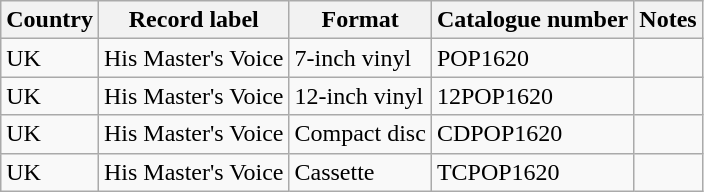<table class="wikitable">
<tr>
<th>Country</th>
<th>Record label</th>
<th>Format</th>
<th>Catalogue number</th>
<th>Notes</th>
</tr>
<tr>
<td>UK</td>
<td>His Master's Voice</td>
<td>7-inch vinyl</td>
<td>POP1620</td>
<td></td>
</tr>
<tr>
<td>UK</td>
<td>His Master's Voice</td>
<td>12-inch vinyl</td>
<td>12POP1620</td>
<td></td>
</tr>
<tr>
<td>UK</td>
<td>His Master's Voice</td>
<td>Compact disc</td>
<td>CDPOP1620</td>
<td></td>
</tr>
<tr>
<td>UK</td>
<td>His Master's Voice</td>
<td>Cassette</td>
<td>TCPOP1620</td>
<td></td>
</tr>
</table>
